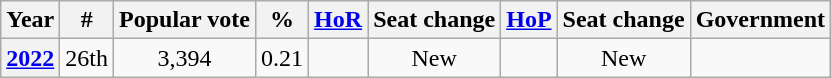<table class="wikitable" style="text-align:center">
<tr>
<th>Year</th>
<th>#</th>
<th>Popular vote</th>
<th>%</th>
<th><a href='#'>HoR</a></th>
<th>Seat change</th>
<th><a href='#'>HoP</a></th>
<th>Seat change</th>
<th>Government</th>
</tr>
<tr>
<th><a href='#'>2022</a></th>
<td>26th</td>
<td>3,394</td>
<td>0.21</td>
<td></td>
<td>New</td>
<td></td>
<td>New</td>
<td></td>
</tr>
</table>
